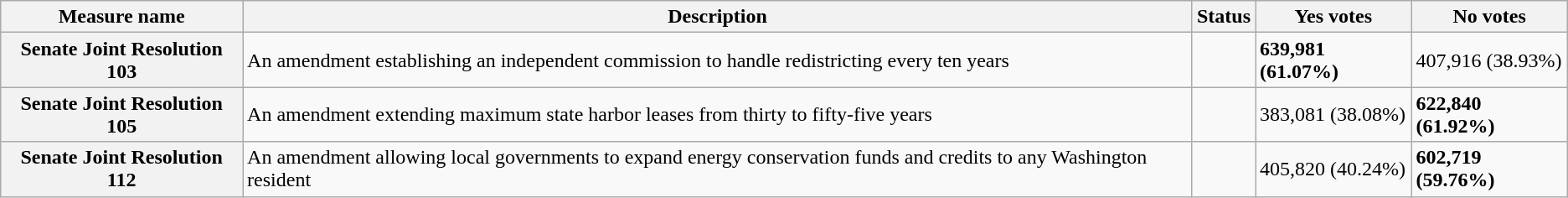<table class="wikitable sortable plainrowheaders">
<tr>
<th scope=col>Measure name</th>
<th scope=col class=unsortable>Description</th>
<th scope=col>Status</th>
<th scope=col>Yes votes</th>
<th scope=col>No votes</th>
</tr>
<tr>
<th scope=row>Senate Joint Resolution 103</th>
<td>An amendment establishing an independent commission to handle redistricting every ten years</td>
<td></td>
<td><strong>639,981 (61.07%)</strong></td>
<td>407,916 (38.93%)</td>
</tr>
<tr>
<th scope=row>Senate Joint Resolution 105</th>
<td>An amendment extending maximum state harbor leases from thirty to fifty-five years</td>
<td></td>
<td>383,081 (38.08%)</td>
<td><strong>622,840 (61.92%)</strong></td>
</tr>
<tr>
<th scope=row>Senate Joint Resolution 112</th>
<td>An amendment allowing local governments to expand energy conservation funds and credits to any Washington resident</td>
<td></td>
<td>405,820 (40.24%)</td>
<td><strong>602,719 (59.76%)</strong></td>
</tr>
</table>
